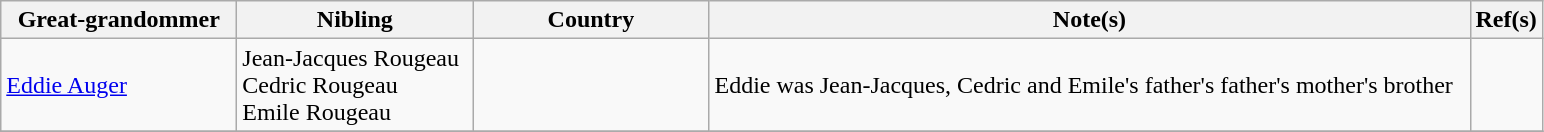<table class="wikitable sortable">
<tr>
<th style="width:150px;">Great-grandommer</th>
<th style="width:150px;">Nibling</th>
<th style="width:150px;">Country</th>
<th style="width:500px;">Note(s)</th>
<th style="width:*;">Ref(s)</th>
</tr>
<tr>
<td><a href='#'>Eddie Auger</a></td>
<td>Jean-Jacques Rougeau<br>Cedric Rougeau<br>Emile Rougeau</td>
<td></td>
<td>Eddie was Jean-Jacques, Cedric and Emile's father's father's mother's brother</td>
<td></td>
</tr>
<tr>
</tr>
</table>
